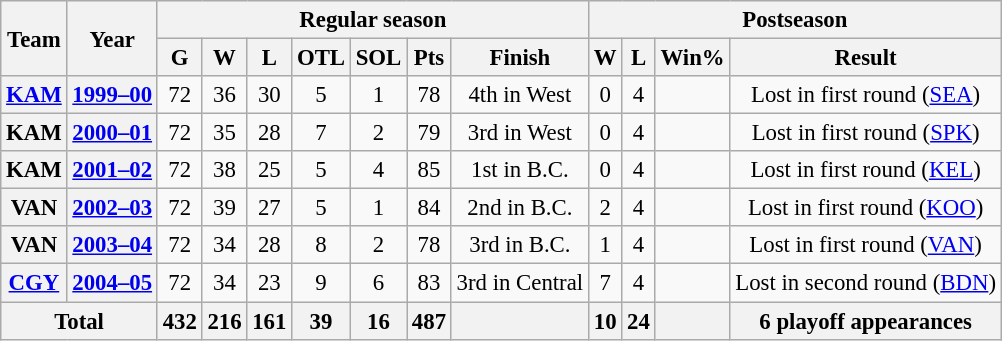<table class="wikitable" style="font-size:95%; text-align:center;">
<tr>
<th rowspan="2">Team</th>
<th rowspan="2">Year</th>
<th colspan="7">Regular season</th>
<th colspan="4">Postseason</th>
</tr>
<tr>
<th>G</th>
<th>W</th>
<th>L</th>
<th>OTL</th>
<th>SOL</th>
<th>Pts</th>
<th>Finish</th>
<th>W</th>
<th>L</th>
<th>Win%</th>
<th>Result</th>
</tr>
<tr>
<th><a href='#'>KAM</a></th>
<th><a href='#'>1999–00</a></th>
<td>72</td>
<td>36</td>
<td>30</td>
<td>5</td>
<td>1</td>
<td>78</td>
<td>4th in West</td>
<td>0</td>
<td>4</td>
<td></td>
<td>Lost in first round (<a href='#'>SEA</a>)</td>
</tr>
<tr>
<th>KAM</th>
<th><a href='#'>2000–01</a></th>
<td>72</td>
<td>35</td>
<td>28</td>
<td>7</td>
<td>2</td>
<td>79</td>
<td>3rd in West</td>
<td>0</td>
<td>4</td>
<td></td>
<td>Lost in first round (<a href='#'>SPK</a>)</td>
</tr>
<tr>
<th>KAM</th>
<th><a href='#'>2001–02</a></th>
<td>72</td>
<td>38</td>
<td>25</td>
<td>5</td>
<td>4</td>
<td>85</td>
<td>1st in B.C.</td>
<td>0</td>
<td>4</td>
<td></td>
<td>Lost in first round (<a href='#'>KEL</a>)</td>
</tr>
<tr>
<th>VAN</th>
<th><a href='#'>2002–03</a></th>
<td>72</td>
<td>39</td>
<td>27</td>
<td>5</td>
<td>1</td>
<td>84</td>
<td>2nd in B.C.</td>
<td>2</td>
<td>4</td>
<td></td>
<td>Lost in first round (<a href='#'>KOO</a>)</td>
</tr>
<tr>
<th>VAN</th>
<th><a href='#'>2003–04</a></th>
<td>72</td>
<td>34</td>
<td>28</td>
<td>8</td>
<td>2</td>
<td>78</td>
<td>3rd in B.C.</td>
<td>1</td>
<td>4</td>
<td></td>
<td>Lost in first round (<a href='#'>VAN</a>)</td>
</tr>
<tr>
<th><a href='#'>CGY</a></th>
<th><a href='#'>2004–05</a></th>
<td>72</td>
<td>34</td>
<td>23</td>
<td>9</td>
<td>6</td>
<td>83</td>
<td>3rd in Central</td>
<td>7</td>
<td>4</td>
<td></td>
<td>Lost in second round (<a href='#'>BDN</a>)</td>
</tr>
<tr>
<th colspan="2">Total</th>
<th>432</th>
<th>216</th>
<th>161</th>
<th>39</th>
<th>16</th>
<th>487</th>
<th> </th>
<th>10</th>
<th>24</th>
<th></th>
<th>6 playoff appearances</th>
</tr>
</table>
